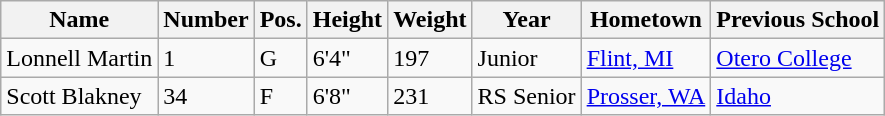<table class="wikitable sortable" border="1">
<tr>
<th>Name</th>
<th>Number</th>
<th>Pos.</th>
<th>Height</th>
<th>Weight</th>
<th>Year</th>
<th>Hometown</th>
<th class="unsortable">Previous School</th>
</tr>
<tr>
<td>Lonnell Martin</td>
<td>1</td>
<td>G</td>
<td>6'4"</td>
<td>197</td>
<td>Junior</td>
<td><a href='#'>Flint, MI</a></td>
<td><a href='#'>Otero College</a></td>
</tr>
<tr>
<td>Scott Blakney</td>
<td>34</td>
<td>F</td>
<td>6'8"</td>
<td>231</td>
<td>RS Senior</td>
<td><a href='#'>Prosser, WA</a></td>
<td><a href='#'>Idaho</a></td>
</tr>
</table>
